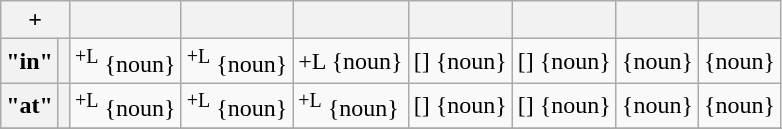<table class="wikitable">
<tr align="center">
<th colspan="2">+</th>
<th></th>
<th></th>
<th></th>
<th></th>
<th></th>
<th></th>
<th></th>
</tr>
<tr>
<th>"in"</th>
<th></th>
<td><sup>+L</sup> {noun}</td>
<td><sup>+L</sup> {noun}</td>
<td><na<sup>+L</sup> {noun}</td>
<td> [] {noun}</td>
<td> [] {noun}</td>
<td> {noun}</td>
<td> {noun}</td>
</tr>
<tr>
<th>"at"</th>
<th></th>
<td><sup>+L</sup> {noun}</td>
<td><sup>+L</sup> {noun}</td>
<td><sup>+L</sup> {noun}</td>
<td> [] {noun}</td>
<td> [] {noun}</td>
<td> {noun}</td>
<td> {noun}</td>
</tr>
<tr>
</tr>
</table>
